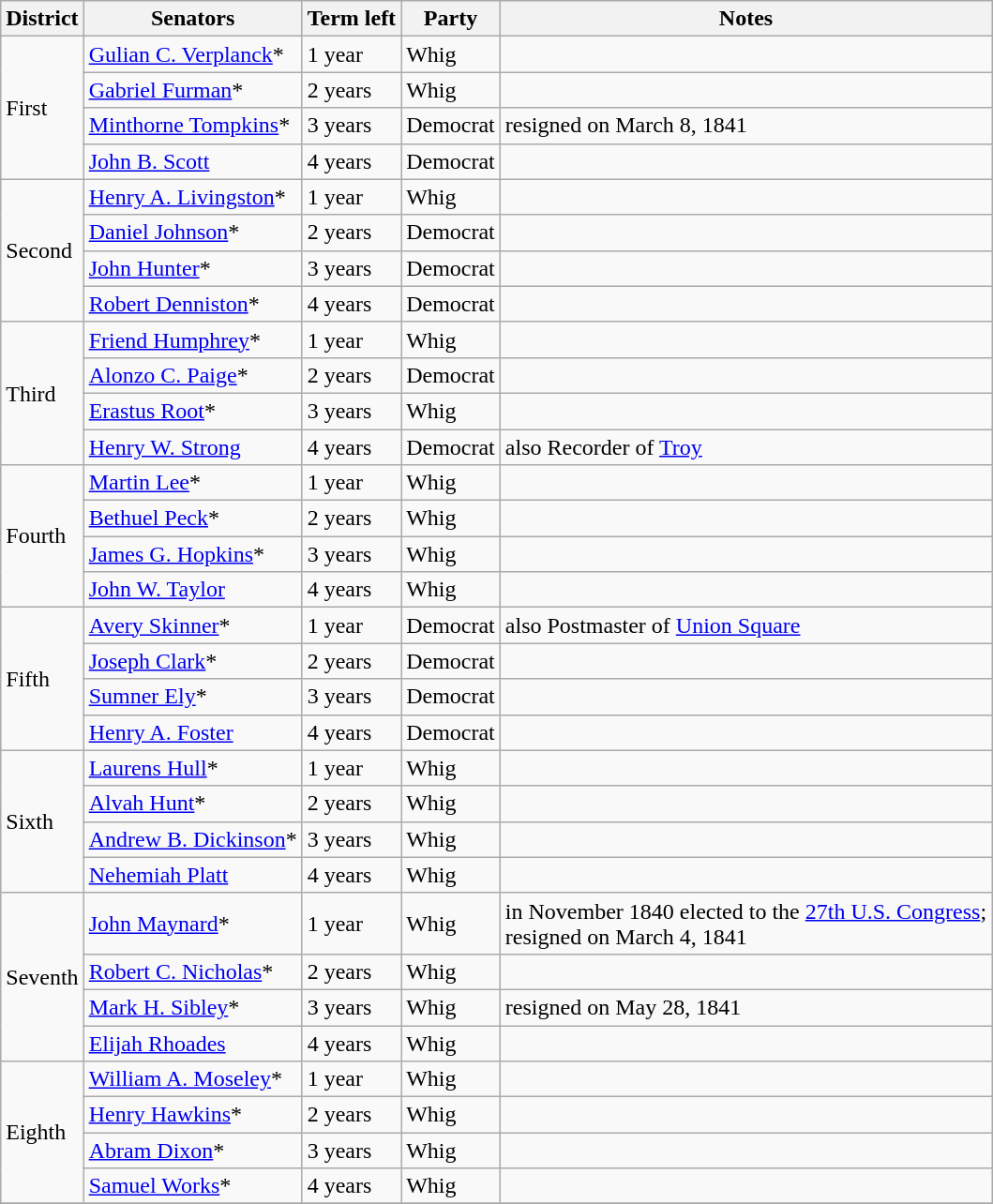<table class=wikitable>
<tr>
<th>District</th>
<th>Senators</th>
<th>Term left</th>
<th>Party</th>
<th>Notes</th>
</tr>
<tr>
<td rowspan="4">First</td>
<td><a href='#'>Gulian C. Verplanck</a>*</td>
<td>1 year</td>
<td>Whig</td>
<td></td>
</tr>
<tr>
<td><a href='#'>Gabriel Furman</a>*</td>
<td>2 years</td>
<td>Whig</td>
<td></td>
</tr>
<tr>
<td><a href='#'>Minthorne Tompkins</a>*</td>
<td>3 years</td>
<td>Democrat</td>
<td>resigned on March 8, 1841</td>
</tr>
<tr>
<td><a href='#'>John B. Scott</a></td>
<td>4 years</td>
<td>Democrat</td>
<td></td>
</tr>
<tr>
<td rowspan="4">Second</td>
<td><a href='#'>Henry A. Livingston</a>*</td>
<td>1 year</td>
<td>Whig</td>
<td></td>
</tr>
<tr>
<td><a href='#'>Daniel Johnson</a>*</td>
<td>2 years</td>
<td>Democrat</td>
<td></td>
</tr>
<tr>
<td><a href='#'>John Hunter</a>*</td>
<td>3 years</td>
<td>Democrat</td>
<td></td>
</tr>
<tr>
<td><a href='#'>Robert Denniston</a>*</td>
<td>4 years</td>
<td>Democrat</td>
<td></td>
</tr>
<tr>
<td rowspan="4">Third</td>
<td><a href='#'>Friend Humphrey</a>*</td>
<td>1 year</td>
<td>Whig</td>
<td></td>
</tr>
<tr>
<td><a href='#'>Alonzo C. Paige</a>*</td>
<td>2 years</td>
<td>Democrat</td>
<td></td>
</tr>
<tr>
<td><a href='#'>Erastus Root</a>*</td>
<td>3 years</td>
<td>Whig</td>
<td></td>
</tr>
<tr>
<td><a href='#'>Henry W. Strong</a></td>
<td>4 years</td>
<td>Democrat</td>
<td>also Recorder of <a href='#'>Troy</a></td>
</tr>
<tr>
<td rowspan="4">Fourth</td>
<td><a href='#'>Martin Lee</a>*</td>
<td>1 year</td>
<td>Whig</td>
<td></td>
</tr>
<tr>
<td><a href='#'>Bethuel Peck</a>*</td>
<td>2 years</td>
<td>Whig</td>
<td></td>
</tr>
<tr>
<td><a href='#'>James G. Hopkins</a>*</td>
<td>3 years</td>
<td>Whig</td>
<td></td>
</tr>
<tr>
<td><a href='#'>John W. Taylor</a></td>
<td>4 years</td>
<td>Whig</td>
<td></td>
</tr>
<tr>
<td rowspan="4">Fifth</td>
<td><a href='#'>Avery Skinner</a>*</td>
<td>1 year</td>
<td>Democrat</td>
<td>also Postmaster of <a href='#'>Union Square</a></td>
</tr>
<tr>
<td><a href='#'>Joseph Clark</a>*</td>
<td>2 years</td>
<td>Democrat</td>
<td></td>
</tr>
<tr>
<td><a href='#'>Sumner Ely</a>*</td>
<td>3 years</td>
<td>Democrat</td>
<td></td>
</tr>
<tr>
<td><a href='#'>Henry A. Foster</a></td>
<td>4 years</td>
<td>Democrat</td>
<td></td>
</tr>
<tr>
<td rowspan="4">Sixth</td>
<td><a href='#'>Laurens Hull</a>*</td>
<td>1 year</td>
<td>Whig</td>
<td></td>
</tr>
<tr>
<td><a href='#'>Alvah Hunt</a>*</td>
<td>2 years</td>
<td>Whig</td>
<td></td>
</tr>
<tr>
<td><a href='#'>Andrew B. Dickinson</a>*</td>
<td>3 years</td>
<td>Whig</td>
<td></td>
</tr>
<tr>
<td><a href='#'>Nehemiah Platt</a></td>
<td>4 years</td>
<td>Whig</td>
<td></td>
</tr>
<tr>
<td rowspan="4">Seventh</td>
<td><a href='#'>John Maynard</a>*</td>
<td>1 year</td>
<td>Whig</td>
<td>in November 1840 elected to the <a href='#'>27th U.S. Congress</a>; <br>resigned on March 4, 1841</td>
</tr>
<tr>
<td><a href='#'>Robert C. Nicholas</a>*</td>
<td>2 years</td>
<td>Whig</td>
<td></td>
</tr>
<tr>
<td><a href='#'>Mark H. Sibley</a>*</td>
<td>3 years</td>
<td>Whig</td>
<td>resigned on May 28, 1841</td>
</tr>
<tr>
<td><a href='#'>Elijah Rhoades</a></td>
<td>4 years</td>
<td>Whig</td>
<td></td>
</tr>
<tr>
<td rowspan="4">Eighth</td>
<td><a href='#'>William A. Moseley</a>*</td>
<td>1 year</td>
<td>Whig</td>
<td></td>
</tr>
<tr>
<td><a href='#'>Henry Hawkins</a>*</td>
<td>2 years</td>
<td>Whig</td>
<td></td>
</tr>
<tr>
<td><a href='#'>Abram Dixon</a>*</td>
<td>3 years</td>
<td>Whig</td>
<td></td>
</tr>
<tr>
<td><a href='#'>Samuel Works</a>*</td>
<td>4 years</td>
<td>Whig</td>
<td></td>
</tr>
<tr>
</tr>
</table>
